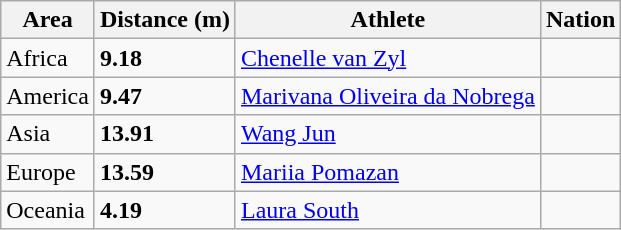<table class="wikitable">
<tr>
<th>Area</th>
<th>Distance (m)</th>
<th>Athlete</th>
<th>Nation</th>
</tr>
<tr>
<td>Africa</td>
<td><strong>9.18</strong></td>
<td><a href='#'>Chenelle van Zyl</a></td>
<td></td>
</tr>
<tr>
<td>America</td>
<td><strong>9.47</strong></td>
<td><a href='#'>Marivana Oliveira da Nobrega</a></td>
<td></td>
</tr>
<tr>
<td>Asia</td>
<td><strong>13.91</strong> </td>
<td><a href='#'>Wang Jun</a></td>
<td></td>
</tr>
<tr>
<td>Europe</td>
<td><strong>13.59</strong></td>
<td><a href='#'>Mariia Pomazan</a></td>
<td></td>
</tr>
<tr>
<td>Oceania</td>
<td><strong>4.19</strong></td>
<td><a href='#'>Laura South</a></td>
<td></td>
</tr>
</table>
